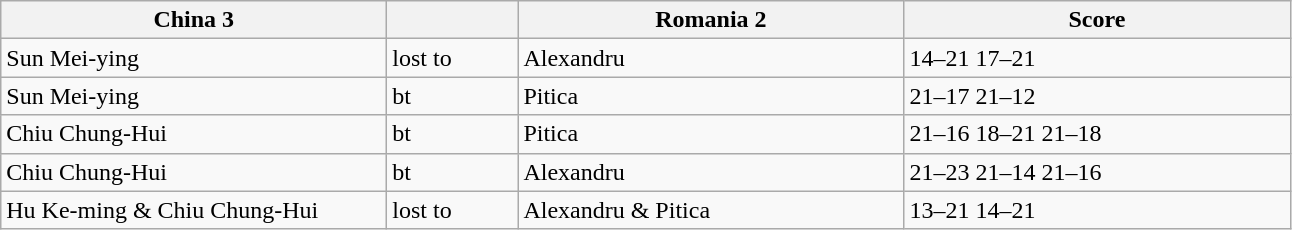<table class="wikitable">
<tr>
<th width=250> China 3</th>
<th width=80></th>
<th width=250> Romania 2</th>
<th width=250>Score</th>
</tr>
<tr>
<td>Sun Mei-ying</td>
<td>lost to</td>
<td>Alexandru</td>
<td>14–21 17–21</td>
</tr>
<tr>
<td>Sun Mei-ying</td>
<td>bt</td>
<td>Pitica</td>
<td>21–17 21–12</td>
</tr>
<tr>
<td>Chiu Chung-Hui</td>
<td>bt</td>
<td>Pitica</td>
<td>21–16 18–21 21–18</td>
</tr>
<tr>
<td>Chiu Chung-Hui</td>
<td>bt</td>
<td>Alexandru</td>
<td>21–23 21–14 21–16</td>
</tr>
<tr>
<td>Hu Ke-ming & Chiu Chung-Hui</td>
<td>lost to</td>
<td>Alexandru & Pitica</td>
<td>13–21 14–21</td>
</tr>
</table>
